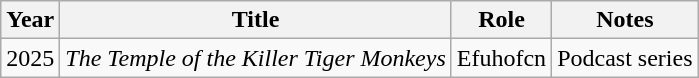<table class="wikitable sortable">
<tr>
<th>Year</th>
<th>Title</th>
<th>Role</th>
<th class="unsortable">Notes</th>
</tr>
<tr>
<td>2025</td>
<td><em>The Temple of the Killer Tiger Monkeys</em></td>
<td>Efuhofcn</td>
<td>Podcast series</td>
</tr>
</table>
